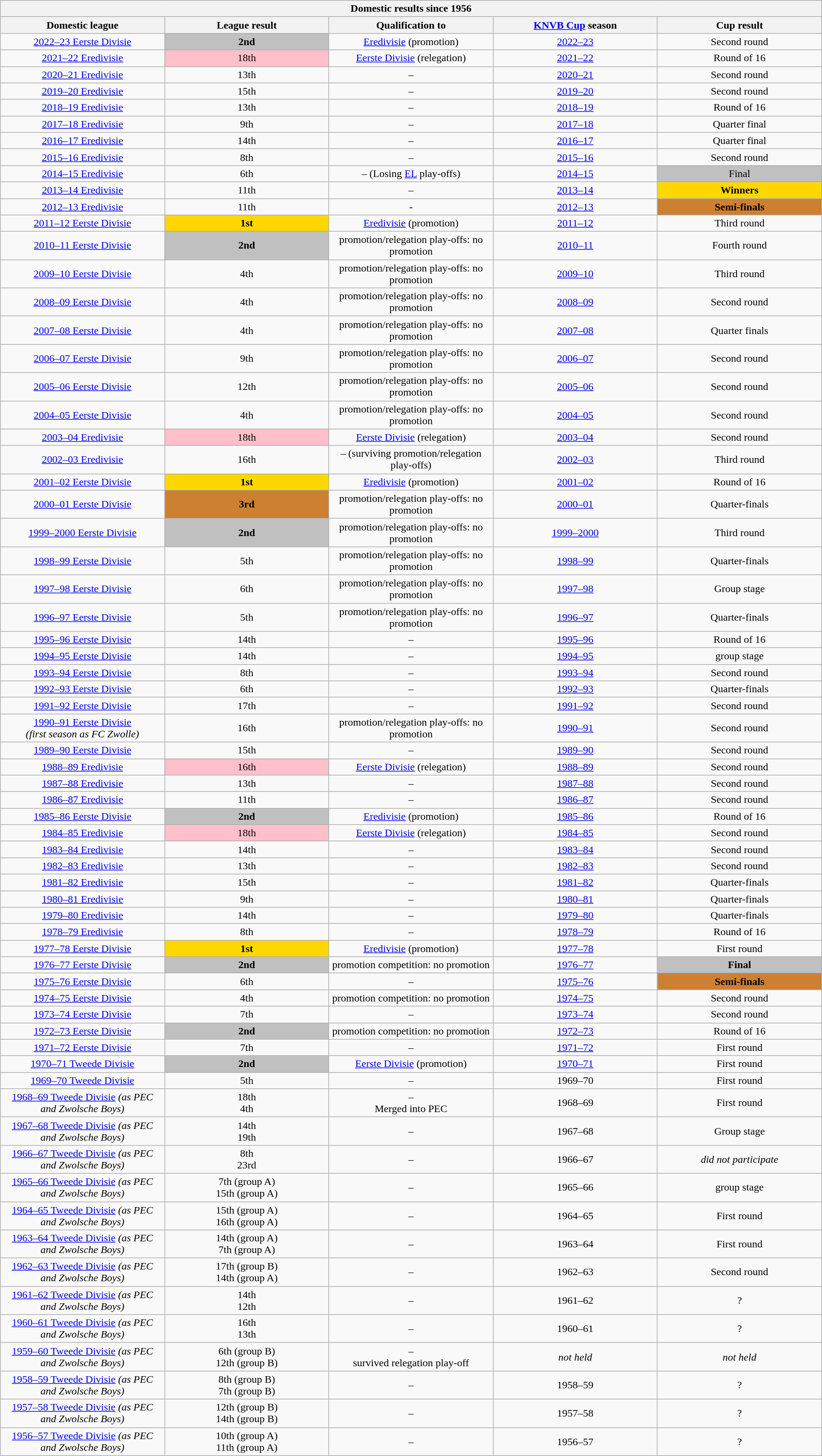<table class="wikitable collapsible collapsed" style="width: 100%; text-align: center;">
<tr>
<th colspan=5>Domestic results since 1956</th>
</tr>
<tr>
<th style="width:20%;">Domestic league</th>
<th style="width:20%;">League result</th>
<th style="width:20%;">Qualification to</th>
<th style="width:20%;"><a href='#'>KNVB Cup</a> season</th>
<th style="width:20%;">Cup result</th>
</tr>
<tr>
<td><a href='#'>2022–23 Eerste Divisie</a></td>
<td style="background: silver"><strong>2nd</strong></td>
<td><a href='#'>Eredivisie</a> (promotion)</td>
<td><a href='#'>2022–23</a></td>
<td>Second round</td>
</tr>
<tr>
<td><a href='#'>2021–22 Eredivisie</a></td>
<td style="background: pink">18th</td>
<td><a href='#'>Eerste Divisie</a> (relegation)</td>
<td><a href='#'>2021–22</a></td>
<td>Round of 16</td>
</tr>
<tr>
<td><a href='#'>2020–21 Eredivisie</a></td>
<td>13th</td>
<td>–</td>
<td><a href='#'>2020–21</a></td>
<td>Second round</td>
</tr>
<tr>
<td><a href='#'>2019–20 Eredivisie</a></td>
<td>15th</td>
<td>–</td>
<td><a href='#'>2019–20</a></td>
<td>Second round</td>
</tr>
<tr>
<td><a href='#'>2018–19 Eredivisie</a></td>
<td>13th</td>
<td>–</td>
<td><a href='#'>2018–19</a></td>
<td>Round of 16</td>
</tr>
<tr>
<td><a href='#'>2017–18 Eredivisie</a></td>
<td>9th</td>
<td>–</td>
<td><a href='#'>2017–18</a></td>
<td>Quarter final</td>
</tr>
<tr>
<td><a href='#'>2016–17 Eredivisie</a></td>
<td>14th</td>
<td>–</td>
<td><a href='#'>2016–17</a></td>
<td>Quarter final</td>
</tr>
<tr>
<td><a href='#'>2015–16 Eredivisie</a></td>
<td>8th</td>
<td>–</td>
<td><a href='#'>2015–16</a></td>
<td>Second round</td>
</tr>
<tr>
<td><a href='#'>2014–15 Eredivisie</a></td>
<td>6th</td>
<td>– (Losing <a href='#'>EL</a> play-offs)</td>
<td><a href='#'>2014–15</a></td>
<td style="background:silver;">Final</td>
</tr>
<tr>
<td><a href='#'>2013–14 Eredivisie</a></td>
<td>11th</td>
<td>–</td>
<td><a href='#'>2013–14</a></td>
<td style="background: gold"><strong>Winners</strong></td>
</tr>
<tr>
<td><a href='#'>2012–13 Eredivisie</a></td>
<td>11th</td>
<td>-</td>
<td><a href='#'>2012–13</a></td>
<td style="background: #CD7F32"><strong>Semi-finals</strong></td>
</tr>
<tr>
<td><a href='#'>2011–12 Eerste Divisie</a></td>
<td style="background: gold"><strong>1st</strong></td>
<td><a href='#'>Eredivisie</a> (promotion)</td>
<td><a href='#'>2011–12</a></td>
<td>Third round</td>
</tr>
<tr>
<td><a href='#'>2010–11 Eerste Divisie</a></td>
<td style="background: silver"><strong>2nd</strong></td>
<td>promotion/relegation play-offs: no promotion</td>
<td><a href='#'>2010–11</a></td>
<td>Fourth round</td>
</tr>
<tr>
<td><a href='#'>2009–10 Eerste Divisie</a></td>
<td>4th</td>
<td>promotion/relegation play-offs: no promotion</td>
<td><a href='#'>2009–10</a></td>
<td>Third round</td>
</tr>
<tr>
<td><a href='#'>2008–09 Eerste Divisie</a></td>
<td>4th</td>
<td>promotion/relegation play-offs: no promotion</td>
<td><a href='#'>2008–09</a></td>
<td>Second round</td>
</tr>
<tr>
<td><a href='#'>2007–08 Eerste Divisie</a></td>
<td>4th</td>
<td>promotion/relegation play-offs: no promotion</td>
<td><a href='#'>2007–08</a></td>
<td>Quarter finals</td>
</tr>
<tr>
<td><a href='#'>2006–07 Eerste Divisie</a></td>
<td>9th</td>
<td>promotion/relegation play-offs: no promotion</td>
<td><a href='#'>2006–07</a></td>
<td>Second round</td>
</tr>
<tr>
<td><a href='#'>2005–06 Eerste Divisie</a></td>
<td>12th</td>
<td>promotion/relegation play-offs: no promotion</td>
<td><a href='#'>2005–06</a></td>
<td>Second round</td>
</tr>
<tr>
<td><a href='#'>2004–05 Eerste Divisie</a></td>
<td>4th</td>
<td>promotion/relegation play-offs: no promotion</td>
<td><a href='#'>2004–05</a></td>
<td>Second round</td>
</tr>
<tr>
<td><a href='#'>2003–04 Eredivisie</a></td>
<td style="background: pink">18th</td>
<td><a href='#'>Eerste Divisie</a> (relegation)</td>
<td><a href='#'>2003–04</a></td>
<td>Second round</td>
</tr>
<tr>
<td><a href='#'>2002–03 Eredivisie</a></td>
<td>16th</td>
<td>– (surviving promotion/relegation play-offs)</td>
<td><a href='#'>2002–03</a></td>
<td>Third round</td>
</tr>
<tr>
<td><a href='#'>2001–02 Eerste Divisie</a></td>
<td style="background: gold"><strong>1st</strong></td>
<td><a href='#'>Eredivisie</a> (promotion)</td>
<td><a href='#'>2001–02</a></td>
<td>Round of 16</td>
</tr>
<tr>
<td><a href='#'>2000–01 Eerste Divisie</a></td>
<td style="background: #CD7F32"><strong>3rd</strong></td>
<td>promotion/relegation play-offs: no promotion</td>
<td><a href='#'>2000–01</a></td>
<td>Quarter-finals</td>
</tr>
<tr>
<td><a href='#'>1999–2000 Eerste Divisie</a></td>
<td style="background: silver"><strong>2nd</strong></td>
<td>promotion/relegation play-offs: no promotion</td>
<td><a href='#'>1999–2000</a></td>
<td>Third round</td>
</tr>
<tr>
<td><a href='#'>1998–99 Eerste Divisie</a></td>
<td>5th</td>
<td>promotion/relegation play-offs: no promotion</td>
<td><a href='#'>1998–99</a></td>
<td>Quarter-finals</td>
</tr>
<tr>
<td><a href='#'>1997–98 Eerste Divisie</a></td>
<td>6th</td>
<td>promotion/relegation play-offs: no promotion</td>
<td><a href='#'>1997–98</a></td>
<td>Group stage</td>
</tr>
<tr>
<td><a href='#'>1996–97 Eerste Divisie</a></td>
<td>5th</td>
<td>promotion/relegation play-offs: no promotion</td>
<td><a href='#'>1996–97</a></td>
<td>Quarter-finals</td>
</tr>
<tr>
<td><a href='#'>1995–96 Eerste Divisie</a></td>
<td>14th</td>
<td>–</td>
<td><a href='#'>1995–96</a></td>
<td>Round of 16</td>
</tr>
<tr>
<td><a href='#'>1994–95 Eerste Divisie</a></td>
<td>14th</td>
<td>–</td>
<td><a href='#'>1994–95</a></td>
<td>group stage</td>
</tr>
<tr>
<td><a href='#'>1993–94 Eerste Divisie</a></td>
<td>8th</td>
<td>–</td>
<td><a href='#'>1993–94</a></td>
<td>Second round</td>
</tr>
<tr>
<td><a href='#'>1992–93 Eerste Divisie</a></td>
<td>6th</td>
<td>–</td>
<td><a href='#'>1992–93</a></td>
<td>Quarter-finals</td>
</tr>
<tr>
<td><a href='#'>1991–92 Eerste Divisie</a></td>
<td>17th</td>
<td>–</td>
<td><a href='#'>1991–92</a></td>
<td>Second round</td>
</tr>
<tr>
<td><a href='#'>1990–91 Eerste Divisie</a> <br> <em>(first season as FC Zwolle)</em></td>
<td>16th</td>
<td>promotion/relegation play-offs: no promotion</td>
<td><a href='#'>1990–91</a></td>
<td>Second round</td>
</tr>
<tr>
<td><a href='#'>1989–90 Eerste Divisie</a></td>
<td>15th</td>
<td>–</td>
<td><a href='#'>1989–90</a></td>
<td>Second round</td>
</tr>
<tr>
<td><a href='#'>1988–89 Eredivisie</a></td>
<td style="background: pink">16th</td>
<td><a href='#'>Eerste Divisie</a> (relegation)</td>
<td><a href='#'>1988–89</a></td>
<td>Second round</td>
</tr>
<tr>
<td><a href='#'>1987–88 Eredivisie</a></td>
<td>13th</td>
<td>–</td>
<td><a href='#'>1987–88</a></td>
<td>Second round</td>
</tr>
<tr>
<td><a href='#'>1986–87 Eredivisie</a></td>
<td>11th</td>
<td>–</td>
<td><a href='#'>1986–87</a></td>
<td>Second round</td>
</tr>
<tr>
<td><a href='#'>1985–86 Eerste Divisie</a></td>
<td style="background: silver"><strong>2nd</strong></td>
<td><a href='#'>Eredivisie</a> (promotion)</td>
<td><a href='#'>1985–86</a></td>
<td>Round of 16</td>
</tr>
<tr>
<td><a href='#'>1984–85 Eredivisie</a></td>
<td style="background: pink">18th</td>
<td><a href='#'>Eerste Divisie</a> (relegation)</td>
<td><a href='#'>1984–85</a></td>
<td>Second round</td>
</tr>
<tr>
<td><a href='#'>1983–84 Eredivisie</a></td>
<td>14th</td>
<td>–</td>
<td><a href='#'>1983–84</a></td>
<td>Second round</td>
</tr>
<tr>
<td><a href='#'>1982–83 Eredivisie</a></td>
<td>13th</td>
<td>–</td>
<td><a href='#'>1982–83</a></td>
<td>Second round</td>
</tr>
<tr>
<td><a href='#'>1981–82 Eredivisie</a></td>
<td>15th</td>
<td>–</td>
<td><a href='#'>1981–82</a></td>
<td>Quarter-finals</td>
</tr>
<tr>
<td><a href='#'>1980–81 Eredivisie</a></td>
<td>9th</td>
<td>–</td>
<td><a href='#'>1980–81</a></td>
<td>Quarter-finals</td>
</tr>
<tr>
<td><a href='#'>1979–80 Eredivisie</a></td>
<td>14th</td>
<td>–</td>
<td><a href='#'>1979–80</a></td>
<td>Quarter-finals</td>
</tr>
<tr>
<td><a href='#'>1978–79 Eredivisie</a></td>
<td>8th</td>
<td>–</td>
<td><a href='#'>1978–79</a></td>
<td>Round of 16</td>
</tr>
<tr>
<td><a href='#'>1977–78 Eerste Divisie</a></td>
<td style="background: gold"><strong>1st</strong></td>
<td><a href='#'>Eredivisie</a> (promotion)</td>
<td><a href='#'>1977–78</a></td>
<td>First round</td>
</tr>
<tr>
<td><a href='#'>1976–77 Eerste Divisie</a></td>
<td style="background: silver"><strong>2nd</strong></td>
<td>promotion competition: no promotion</td>
<td><a href='#'>1976–77</a></td>
<td style="background: silver"><strong>Final</strong></td>
</tr>
<tr>
<td><a href='#'>1975–76 Eerste Divisie</a></td>
<td>6th</td>
<td>–</td>
<td><a href='#'>1975–76</a></td>
<td style="background: #CD7F32"><strong>Semi-finals</strong></td>
</tr>
<tr>
<td><a href='#'>1974–75 Eerste Divisie</a></td>
<td>4th</td>
<td>promotion competition: no promotion</td>
<td><a href='#'>1974–75</a></td>
<td>Second round</td>
</tr>
<tr>
<td><a href='#'>1973–74 Eerste Divisie</a></td>
<td>7th</td>
<td>–</td>
<td><a href='#'>1973–74</a></td>
<td>Second round</td>
</tr>
<tr>
<td><a href='#'>1972–73 Eerste Divisie</a></td>
<td style="background: silver"><strong>2nd</strong></td>
<td>promotion competition: no promotion</td>
<td><a href='#'>1972–73</a></td>
<td>Round of 16</td>
</tr>
<tr>
<td><a href='#'>1971–72 Eerste Divisie</a></td>
<td>7th</td>
<td>–</td>
<td><a href='#'>1971–72</a></td>
<td>First round</td>
</tr>
<tr>
<td><a href='#'>1970–71 Tweede Divisie</a></td>
<td style="background: silver"><strong>2nd</strong></td>
<td><a href='#'>Eerste Divisie</a> (promotion)</td>
<td><a href='#'>1970–71</a></td>
<td>First round</td>
</tr>
<tr>
<td><a href='#'>1969–70 Tweede Divisie</a></td>
<td>5th</td>
<td>–</td>
<td>1969–70</td>
<td>First round </td>
</tr>
<tr>
<td><a href='#'>1968–69 Tweede Divisie</a> <em>(as PEC <br> and Zwolsche Boys)</em></td>
<td>18th <br> 4th</td>
<td>– <br> Merged into PEC</td>
<td>1968–69</td>
<td>First round </td>
</tr>
<tr>
<td><a href='#'>1967–68 Tweede Divisie</a> <em>(as PEC <br> and Zwolsche Boys)</em></td>
<td>14th <br> 19th</td>
<td>–</td>
<td>1967–68</td>
<td>Group stage </td>
</tr>
<tr>
<td><a href='#'>1966–67 Tweede Divisie</a> <em>(as PEC <br> and Zwolsche Boys)</em></td>
<td>8th <br> 23rd</td>
<td>–</td>
<td>1966–67</td>
<td><em>did not participate</em>  </td>
</tr>
<tr>
<td><a href='#'>1965–66 Tweede Divisie</a> <em>(as PEC <br> and Zwolsche Boys)</em></td>
<td>7th (group A) <br> 15th (group A)</td>
<td>–</td>
<td>1965–66</td>
<td>group stage </td>
</tr>
<tr>
<td><a href='#'>1964–65 Tweede Divisie</a> <em>(as PEC <br> and Zwolsche Boys)</em></td>
<td>15th (group A) <br> 16th (group A)</td>
<td>–</td>
<td>1964–65</td>
<td>First round </td>
</tr>
<tr>
<td><a href='#'>1963–64 Tweede Divisie</a> <em>(as PEC <br> and Zwolsche Boys)</em></td>
<td>14th (group A) <br> 7th (group A)</td>
<td>–</td>
<td>1963–64</td>
<td>First round </td>
</tr>
<tr>
<td><a href='#'>1962–63 Tweede Divisie</a> <em>(as PEC <br> and Zwolsche Boys)</em></td>
<td>17th (group B) <br> 14th (group A)</td>
<td>–</td>
<td>1962–63</td>
<td>Second round </td>
</tr>
<tr>
<td><a href='#'>1961–62 Tweede Divisie</a> <em>(as PEC <br> and Zwolsche Boys)</em></td>
<td>14th <br> 12th</td>
<td>–</td>
<td>1961–62</td>
<td>? </td>
</tr>
<tr>
<td><a href='#'>1960–61 Tweede Divisie</a> <em>(as PEC <br> and Zwolsche Boys)</em></td>
<td>16th <br> 13th</td>
<td>–</td>
<td>1960–61</td>
<td>? </td>
</tr>
<tr>
<td><a href='#'>1959–60 Tweede Divisie</a> <em>(as PEC <br> and Zwolsche Boys)</em></td>
<td>6th (group B) <br> 12th (group B)</td>
<td>– <br> survived relegation play-off</td>
<td><em>not held</em></td>
<td><em>not held</em></td>
</tr>
<tr>
<td><a href='#'>1958–59 Tweede Divisie</a> <em>(as PEC <br> and Zwolsche Boys)</em></td>
<td>8th (group B) <br> 7th (group B)</td>
<td>–</td>
<td>1958–59</td>
<td>? </td>
</tr>
<tr>
<td><a href='#'>1957–58 Tweede Divisie</a> <em>(as PEC <br> and Zwolsche Boys)</em></td>
<td>12th (group B) <br> 14th (group B)</td>
<td>–</td>
<td>1957–58</td>
<td>? </td>
</tr>
<tr>
<td><a href='#'>1956–57 Tweede Divisie</a> <em>(as PEC <br> and Zwolsche Boys)</em></td>
<td>10th (group A) <br> 11th (group A)</td>
<td>–</td>
<td>1956–57</td>
<td>? </td>
</tr>
</table>
